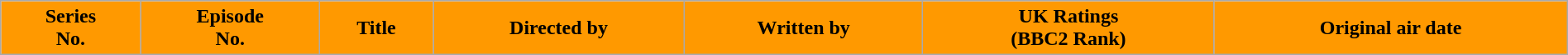<table class="wikitable plainrowheaders" width="100%">
<tr>
<th style="background-color: #FF9900;">Series<br>No.</th>
<th style="background-color: #FF9900;">Episode<br>No.</th>
<th style="background-color: #FF9900;">Title</th>
<th style="background-color: #FF9900;">Directed by</th>
<th style="background-color: #FF9900;">Written by</th>
<th style="background-color: #FF9900;">UK Ratings<br>(BBC2 Rank)</th>
<th style="background-color: #FF9900;">Original air date<br>




</th>
</tr>
</table>
